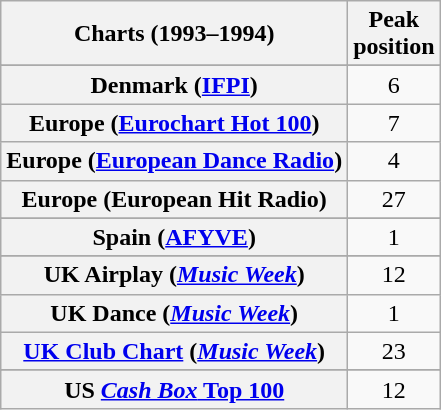<table class="wikitable sortable plainrowheaders" style="text-align:center">
<tr>
<th>Charts (1993–1994)</th>
<th>Peak<br>position</th>
</tr>
<tr>
</tr>
<tr>
</tr>
<tr>
</tr>
<tr>
<th scope="row">Denmark (<a href='#'>IFPI</a>)</th>
<td>6</td>
</tr>
<tr>
<th scope="row">Europe (<a href='#'>Eurochart Hot 100</a>)</th>
<td>7</td>
</tr>
<tr>
<th scope="row">Europe (<a href='#'>European Dance Radio</a>)</th>
<td>4</td>
</tr>
<tr>
<th scope="row">Europe (European Hit Radio)</th>
<td>27</td>
</tr>
<tr>
</tr>
<tr>
</tr>
<tr>
</tr>
<tr>
</tr>
<tr>
</tr>
<tr>
</tr>
<tr>
<th scope="row">Spain (<a href='#'>AFYVE</a>)</th>
<td>1</td>
</tr>
<tr>
</tr>
<tr>
</tr>
<tr>
</tr>
<tr>
<th scope="row">UK Airplay (<em><a href='#'>Music Week</a></em>)</th>
<td>12</td>
</tr>
<tr>
<th scope="row">UK Dance (<em><a href='#'>Music Week</a></em>)</th>
<td>1</td>
</tr>
<tr>
<th scope="row"><a href='#'>UK Club Chart</a> (<em><a href='#'>Music Week</a></em>)</th>
<td>23</td>
</tr>
<tr>
</tr>
<tr>
</tr>
<tr>
</tr>
<tr>
</tr>
<tr>
</tr>
<tr>
</tr>
<tr>
<th scope="row">US <a href='#'><em>Cash Box</em> Top 100</a></th>
<td>12</td>
</tr>
</table>
